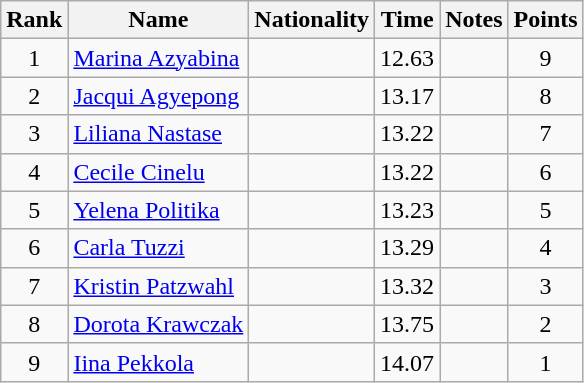<table class="wikitable sortable" style="text-align:center">
<tr>
<th>Rank</th>
<th>Name</th>
<th>Nationality</th>
<th>Time</th>
<th>Notes</th>
<th>Points</th>
</tr>
<tr>
<td>1</td>
<td align=left><a href='#'>Marina Azyabina</a></td>
<td align=left></td>
<td>12.63</td>
<td></td>
<td>9</td>
</tr>
<tr>
<td>2</td>
<td align=left><a href='#'>Jacqui Agyepong</a></td>
<td align=left></td>
<td>13.17</td>
<td></td>
<td>8</td>
</tr>
<tr>
<td>3</td>
<td align=left><a href='#'>Liliana Nastase</a></td>
<td align=left></td>
<td>13.22</td>
<td></td>
<td>7</td>
</tr>
<tr>
<td>4</td>
<td align=left><a href='#'>Cecile Cinelu</a></td>
<td align=left></td>
<td>13.22</td>
<td></td>
<td>6</td>
</tr>
<tr>
<td>5</td>
<td align=left><a href='#'>Yelena Politika</a></td>
<td align=left></td>
<td>13.23</td>
<td></td>
<td>5</td>
</tr>
<tr>
<td>6</td>
<td align=left><a href='#'>Carla Tuzzi</a></td>
<td align=left></td>
<td>13.29</td>
<td></td>
<td>4</td>
</tr>
<tr>
<td>7</td>
<td align=left><a href='#'>Kristin Patzwahl</a></td>
<td align=left></td>
<td>13.32</td>
<td></td>
<td>3</td>
</tr>
<tr>
<td>8</td>
<td align=left><a href='#'>Dorota Krawczak</a></td>
<td align=left></td>
<td>13.75</td>
<td></td>
<td>2</td>
</tr>
<tr>
<td>9</td>
<td align=left><a href='#'>Iina Pekkola</a></td>
<td align=left></td>
<td>14.07</td>
<td></td>
<td>1</td>
</tr>
</table>
